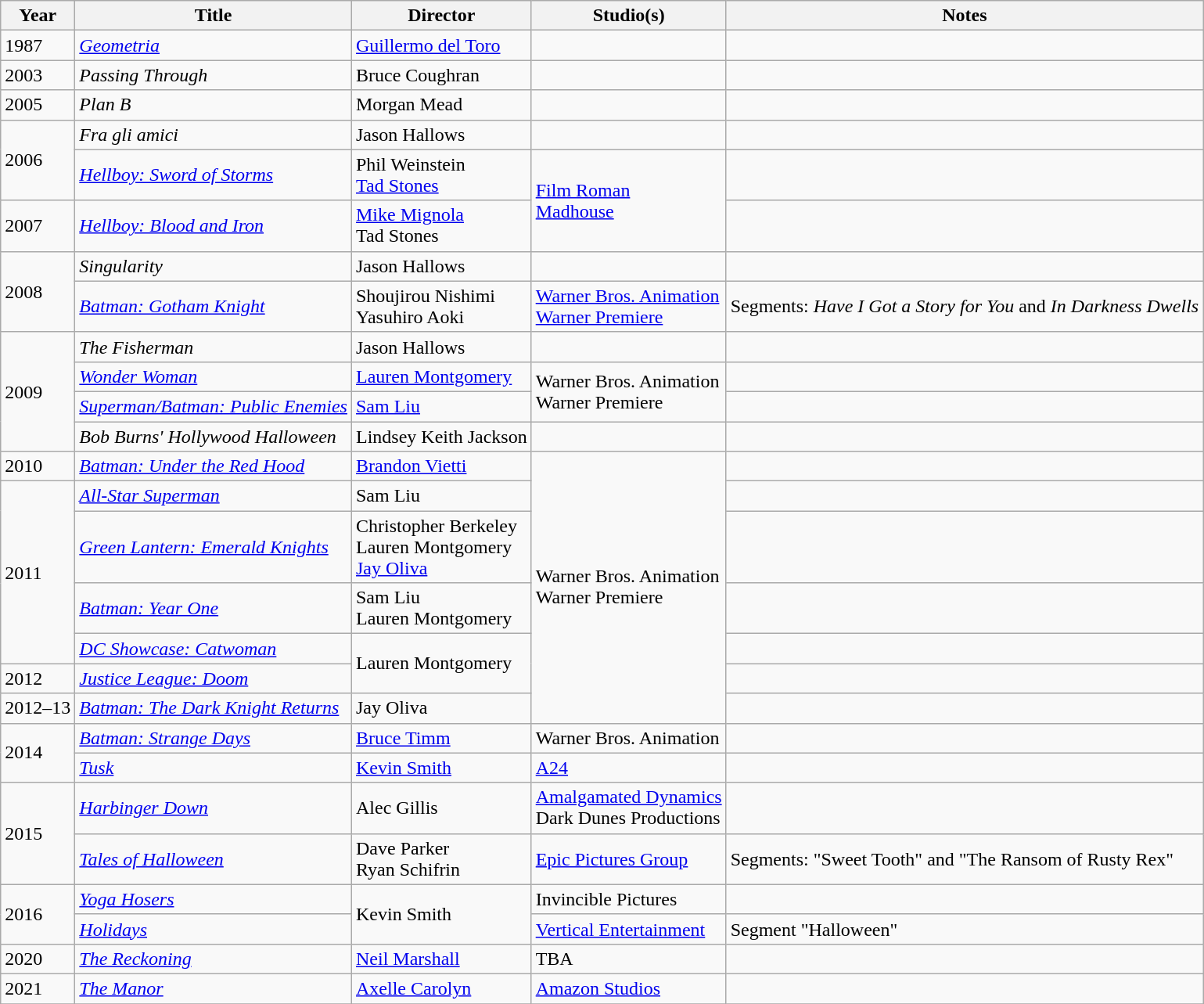<table class="wikitable plainrowheaders">
<tr>
<th>Year</th>
<th>Title</th>
<th>Director</th>
<th>Studio(s)</th>
<th>Notes</th>
</tr>
<tr>
<td>1987</td>
<td><em><a href='#'>Geometria</a></em></td>
<td><a href='#'>Guillermo del Toro</a></td>
<td></td>
<td></td>
</tr>
<tr>
<td>2003</td>
<td><em>Passing Through</em></td>
<td>Bruce Coughran</td>
<td></td>
<td></td>
</tr>
<tr>
<td>2005</td>
<td><em>Plan B</em></td>
<td>Morgan Mead</td>
<td></td>
<td></td>
</tr>
<tr>
<td rowspan=2>2006</td>
<td><em>Fra gli amici</em></td>
<td>Jason Hallows</td>
<td></td>
<td></td>
</tr>
<tr>
<td><em><a href='#'>Hellboy: Sword of Storms</a></em></td>
<td>Phil Weinstein<br><a href='#'>Tad Stones</a></td>
<td rowspan=2><a href='#'>Film Roman</a><br><a href='#'>Madhouse</a></td>
<td></td>
</tr>
<tr>
<td>2007</td>
<td><em><a href='#'>Hellboy: Blood and Iron</a></em></td>
<td><a href='#'>Mike Mignola</a><br>Tad Stones</td>
<td></td>
</tr>
<tr>
<td rowspan=2>2008</td>
<td><em>Singularity</em></td>
<td>Jason Hallows</td>
<td></td>
<td></td>
</tr>
<tr>
<td><em><a href='#'>Batman: Gotham Knight</a></em></td>
<td>Shoujirou Nishimi<br>Yasuhiro Aoki</td>
<td><a href='#'>Warner Bros. Animation</a><br><a href='#'>Warner Premiere</a></td>
<td>Segments: <em>Have I Got a Story for You</em> and <em>In Darkness Dwells</em></td>
</tr>
<tr>
<td rowspan=4>2009</td>
<td><em>The Fisherman</em></td>
<td>Jason Hallows</td>
<td></td>
<td></td>
</tr>
<tr>
<td><em><a href='#'>Wonder Woman</a></em></td>
<td><a href='#'>Lauren Montgomery</a></td>
<td rowspan="2">Warner Bros. Animation<br>Warner Premiere</td>
<td></td>
</tr>
<tr>
<td><em><a href='#'>Superman/Batman: Public Enemies</a></em></td>
<td><a href='#'>Sam Liu</a></td>
<td></td>
</tr>
<tr>
<td><em>Bob Burns' Hollywood Halloween</em></td>
<td>Lindsey Keith Jackson</td>
<td></td>
<td></td>
</tr>
<tr>
<td>2010</td>
<td><em><a href='#'>Batman: Under the Red Hood</a></em></td>
<td><a href='#'>Brandon Vietti</a></td>
<td rowspan="7">Warner Bros. Animation<br>Warner Premiere</td>
<td></td>
</tr>
<tr>
<td rowspan=4>2011</td>
<td><em><a href='#'>All-Star Superman</a></em></td>
<td>Sam Liu</td>
<td></td>
</tr>
<tr>
<td><em><a href='#'>Green Lantern: Emerald Knights</a></em></td>
<td>Christopher Berkeley<br>Lauren Montgomery<br><a href='#'>Jay Oliva</a></td>
<td></td>
</tr>
<tr>
<td><em><a href='#'>Batman: Year One</a></em></td>
<td>Sam Liu<br>Lauren Montgomery</td>
<td></td>
</tr>
<tr>
<td><em><a href='#'>DC Showcase: Catwoman</a></em></td>
<td rowspan=2>Lauren Montgomery</td>
<td></td>
</tr>
<tr>
<td>2012</td>
<td><em><a href='#'>Justice League: Doom</a></em></td>
<td></td>
</tr>
<tr>
<td>2012–13</td>
<td><em><a href='#'>Batman: The Dark Knight Returns</a></em></td>
<td>Jay Oliva</td>
<td></td>
</tr>
<tr>
<td rowspan=2>2014</td>
<td><em><a href='#'>Batman: Strange Days</a></em></td>
<td><a href='#'>Bruce Timm</a></td>
<td>Warner Bros. Animation</td>
<td></td>
</tr>
<tr>
<td><em><a href='#'>Tusk</a></em></td>
<td><a href='#'>Kevin Smith</a></td>
<td><a href='#'>A24</a></td>
<td></td>
</tr>
<tr>
<td rowspan=2>2015</td>
<td><em><a href='#'>Harbinger Down</a></em></td>
<td>Alec Gillis</td>
<td><a href='#'>Amalgamated Dynamics</a><br>Dark Dunes Productions</td>
<td></td>
</tr>
<tr>
<td><em><a href='#'>Tales of Halloween</a></em></td>
<td>Dave Parker<br>Ryan Schifrin</td>
<td><a href='#'>Epic Pictures Group</a></td>
<td>Segments: "Sweet Tooth" and "The Ransom of Rusty Rex"</td>
</tr>
<tr>
<td rowspan=2>2016</td>
<td><em><a href='#'>Yoga Hosers</a></em></td>
<td rowspan=2>Kevin Smith</td>
<td>Invincible Pictures</td>
<td></td>
</tr>
<tr>
<td><em><a href='#'>Holidays</a></em></td>
<td><a href='#'>Vertical Entertainment</a></td>
<td>Segment "Halloween"</td>
</tr>
<tr>
<td>2020</td>
<td><em><a href='#'>The Reckoning</a></em></td>
<td><a href='#'>Neil Marshall</a></td>
<td>TBA</td>
<td></td>
</tr>
<tr>
<td>2021</td>
<td><em><a href='#'>The Manor</a></em></td>
<td><a href='#'>Axelle Carolyn</a></td>
<td><a href='#'>Amazon Studios</a></td>
<td></td>
</tr>
<tr>
</tr>
</table>
